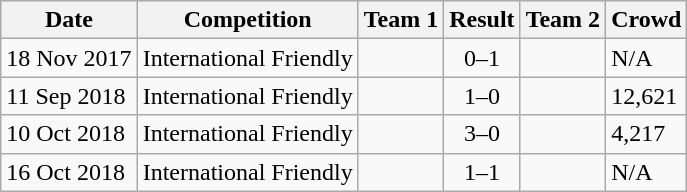<table class="wikitable">
<tr>
<th>Date</th>
<th>Competition</th>
<th>Team 1</th>
<th>Result</th>
<th>Team 2</th>
<th>Crowd</th>
</tr>
<tr>
<td>18 Nov 2017</td>
<td>International Friendly</td>
<td></td>
<td align=center>0–1</td>
<td><strong></strong></td>
<td>N/A</td>
</tr>
<tr>
<td>11 Sep 2018</td>
<td>International Friendly</td>
<td><strong></strong></td>
<td align=center>1–0</td>
<td></td>
<td>12,621</td>
</tr>
<tr>
<td>10 Oct 2018</td>
<td>International Friendly</td>
<td><strong></strong></td>
<td align=center>3–0</td>
<td></td>
<td>4,217</td>
</tr>
<tr>
<td>16 Oct 2018</td>
<td>International Friendly</td>
<td></td>
<td align=center>1–1</td>
<td></td>
<td>N/A</td>
</tr>
</table>
